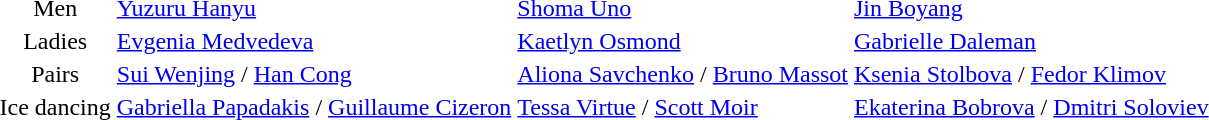<table>
<tr>
<td align=center>Men</td>
<td> <a href='#'>Yuzuru Hanyu</a></td>
<td> <a href='#'>Shoma Uno</a></td>
<td> <a href='#'>Jin Boyang</a></td>
</tr>
<tr>
<td align=center>Ladies</td>
<td> <a href='#'>Evgenia Medvedeva</a></td>
<td> <a href='#'>Kaetlyn Osmond</a></td>
<td> <a href='#'>Gabrielle Daleman</a></td>
</tr>
<tr>
<td align=center>Pairs</td>
<td> <a href='#'>Sui Wenjing</a> / <a href='#'>Han Cong</a></td>
<td> <a href='#'>Aliona Savchenko</a> / <a href='#'>Bruno Massot</a></td>
<td> <a href='#'>Ksenia Stolbova</a> / <a href='#'>Fedor Klimov</a></td>
</tr>
<tr>
<td align=center>Ice dancing</td>
<td> <a href='#'>Gabriella Papadakis</a> / <a href='#'>Guillaume Cizeron</a></td>
<td> <a href='#'>Tessa Virtue</a> / <a href='#'>Scott Moir</a></td>
<td> <a href='#'>Ekaterina Bobrova</a> / <a href='#'>Dmitri Soloviev</a></td>
</tr>
</table>
